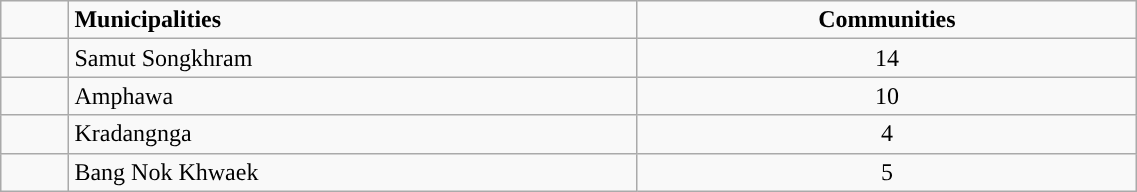<table class="wikitable" style="width:60%;">
<tr>
<td scope="col" style="width:6%;"> </td>
<td scope="col" style="width:50%;"><strong>Municipalities</strong></td>
<td scope="col" style="width:44%; text-align:center;"><strong>Communities</strong></td>
</tr>
<tr>
<td scope="row"> </td>
<td>Samut Songkhram</td>
<td style="text-align:center;">14</td>
</tr>
<tr>
<td scope="row"> </td>
<td>Amphawa</td>
<td style="text-align:center;">10</td>
</tr>
<tr>
<td scope="row"> </td>
<td>Kradangnga</td>
<td style="text-align:center;">4</td>
</tr>
<tr>
<td scope="row"> </td>
<td>Bang Nok Khwaek</td>
<td style="text-align:center;">5</td>
</tr>
</table>
